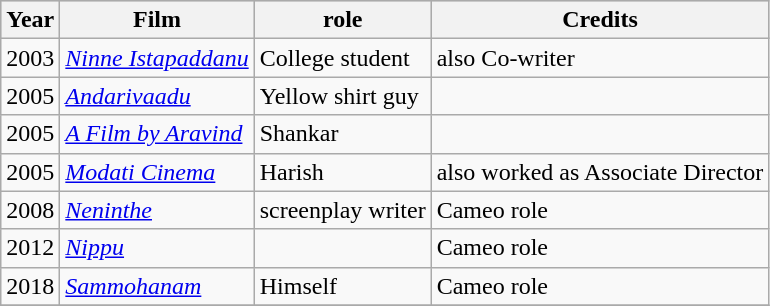<table class="wikitable sortable">
<tr style="background:#ccc; text-align:center;">
<th>Year</th>
<th>Film</th>
<th>role</th>
<th>Credits</th>
</tr>
<tr>
<td>2003</td>
<td><em><a href='#'>Ninne Istapaddanu</a></em></td>
<td>College student</td>
<td>also Co-writer</td>
</tr>
<tr>
<td>2005</td>
<td><em><a href='#'>Andarivaadu</a></em></td>
<td>Yellow shirt guy</td>
<td></td>
</tr>
<tr>
<td>2005</td>
<td><em><a href='#'>A Film by Aravind</a></em></td>
<td>Shankar</td>
<td></td>
</tr>
<tr>
<td>2005</td>
<td><em><a href='#'>Modati Cinema</a></em></td>
<td>Harish</td>
<td>also worked as Associate Director</td>
</tr>
<tr>
<td>2008</td>
<td><em><a href='#'>Neninthe</a></em></td>
<td>screenplay writer</td>
<td>Cameo role</td>
</tr>
<tr>
<td>2012</td>
<td><em><a href='#'>Nippu</a></em></td>
<td></td>
<td>Cameo role</td>
</tr>
<tr>
<td>2018</td>
<td><em><a href='#'>Sammohanam</a></em></td>
<td>Himself</td>
<td>Cameo role</td>
</tr>
<tr>
</tr>
</table>
